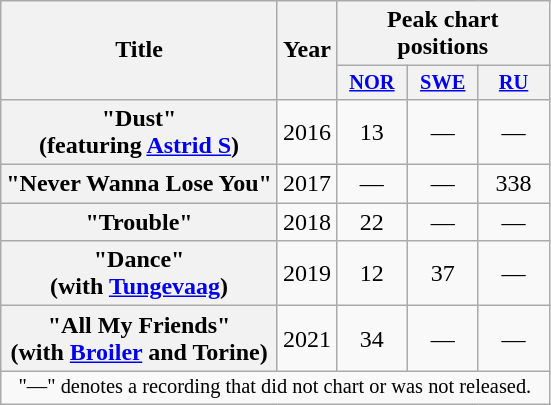<table class="wikitable plainrowheaders" style="text-align:center;">
<tr>
<th rowspan="2" scope="col">Title</th>
<th rowspan="2" scope="col">Year</th>
<th colspan="3">Peak chart positions</th>
</tr>
<tr>
<th scope="col" style="width:3em;font-size:85%;"><a href='#'>NOR</a><br></th>
<th scope="col" style="width:3em;font-size:85%;"><a href='#'>SWE</a><br></th>
<th style="width:3em;font-size:85%;"><a href='#'>RU</a><br></th>
</tr>
<tr>
<th scope="row">"Dust"<br><span>(featuring <a href='#'>Astrid S</a>)</span></th>
<td>2016</td>
<td>13</td>
<td>—</td>
<td>—</td>
</tr>
<tr>
<th scope="row">"Never Wanna Lose You"<br></th>
<td>2017</td>
<td>—</td>
<td>—</td>
<td>338</td>
</tr>
<tr>
<th scope="row">"Trouble"</th>
<td>2018</td>
<td>22<br></td>
<td>—</td>
<td>—</td>
</tr>
<tr>
<th scope="row">"Dance"<br><span>(with <a href='#'>Tungevaag</a>)</span></th>
<td>2019</td>
<td>12<br></td>
<td>37</td>
<td>—</td>
</tr>
<tr>
<th scope="row">"All My Friends"<br><span>(with <a href='#'>Broiler</a> and Torine)</span></th>
<td>2021</td>
<td>34<br></td>
<td>—</td>
<td>—</td>
</tr>
<tr>
<td colspan="5" style="font-size:85%">"—" denotes a recording that did not chart or was not released.</td>
</tr>
</table>
